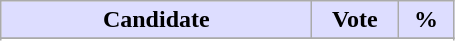<table class="wikitable">
<tr>
<th style="background:#ddf; width:200px;">Candidate</th>
<th style="background:#ddf; width:50px;">Vote</th>
<th style="background:#ddf; width:30px;">%</th>
</tr>
<tr>
</tr>
<tr>
</tr>
</table>
